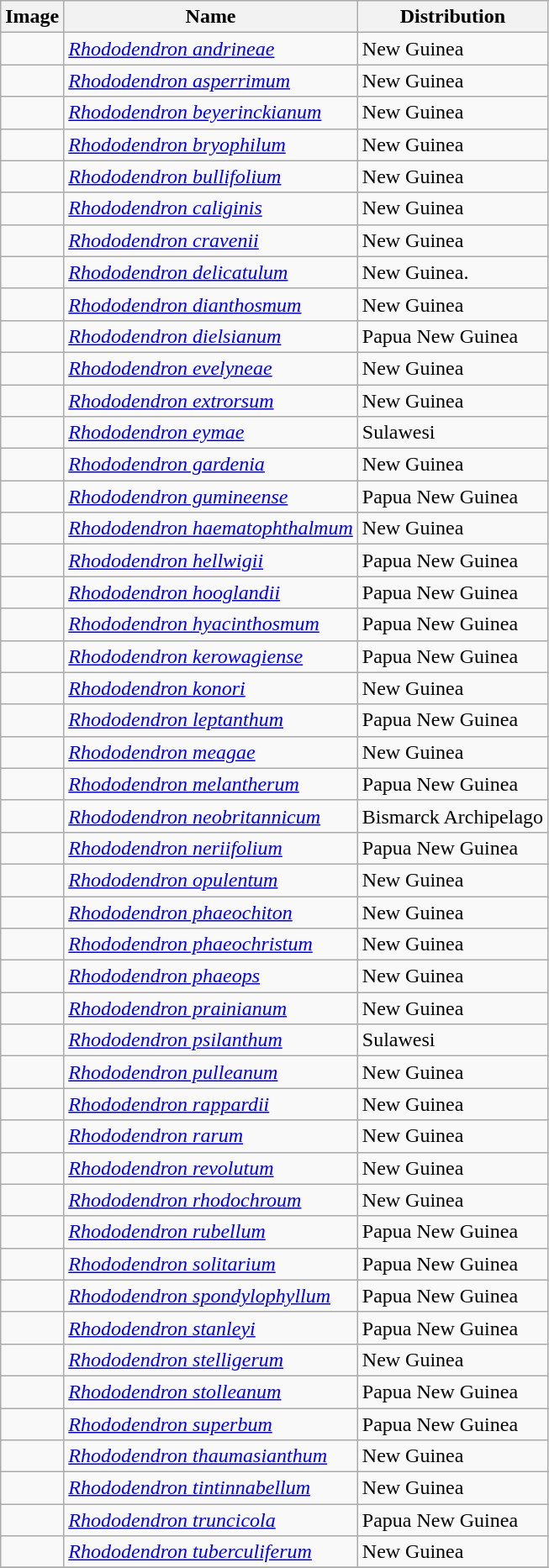<table class="wikitable collapsible">
<tr>
<th>Image</th>
<th>Name</th>
<th>Distribution</th>
</tr>
<tr>
<td></td>
<td><em><a href='#'>Rhododendron andrineae</a></em> </td>
<td>New Guinea</td>
</tr>
<tr>
<td></td>
<td><em><a href='#'>Rhododendron asperrimum</a></em> </td>
<td>New Guinea</td>
</tr>
<tr>
<td></td>
<td><em><a href='#'>Rhododendron beyerinckianum</a></em> </td>
<td>New Guinea</td>
</tr>
<tr>
<td></td>
<td><em><a href='#'>Rhododendron bryophilum</a></em> </td>
<td>New Guinea</td>
</tr>
<tr>
<td></td>
<td><em><a href='#'>Rhododendron bullifolium</a></em> </td>
<td>New Guinea</td>
</tr>
<tr>
<td></td>
<td><em><a href='#'>Rhododendron caliginis</a></em> </td>
<td>New Guinea</td>
</tr>
<tr>
<td></td>
<td><em><a href='#'>Rhododendron cravenii</a></em> </td>
<td>New Guinea</td>
</tr>
<tr>
<td></td>
<td><em><a href='#'>Rhododendron delicatulum</a></em> </td>
<td>New Guinea.</td>
</tr>
<tr>
<td></td>
<td><em><a href='#'>Rhododendron dianthosmum</a></em> </td>
<td>New Guinea</td>
</tr>
<tr>
<td></td>
<td><em><a href='#'>Rhododendron dielsianum</a></em> </td>
<td>Papua New Guinea</td>
</tr>
<tr>
<td></td>
<td><em><a href='#'>Rhododendron evelyneae</a></em> </td>
<td>New Guinea</td>
</tr>
<tr>
<td></td>
<td><em><a href='#'>Rhododendron extrorsum</a></em> </td>
<td>New Guinea</td>
</tr>
<tr>
<td></td>
<td><em><a href='#'>Rhododendron eymae</a></em> </td>
<td>Sulawesi</td>
</tr>
<tr>
<td></td>
<td><em><a href='#'>Rhododendron gardenia</a></em> </td>
<td>New Guinea</td>
</tr>
<tr>
<td></td>
<td><em><a href='#'>Rhododendron gumineense</a></em> </td>
<td>Papua New Guinea</td>
</tr>
<tr>
<td></td>
<td><em><a href='#'>Rhododendron haematophthalmum</a></em> </td>
<td>New Guinea</td>
</tr>
<tr>
<td></td>
<td><em><a href='#'>Rhododendron hellwigii</a></em> </td>
<td>Papua New Guinea</td>
</tr>
<tr>
<td></td>
<td><em><a href='#'>Rhododendron hooglandii</a></em> </td>
<td>Papua New Guinea</td>
</tr>
<tr>
<td></td>
<td><em><a href='#'>Rhododendron hyacinthosmum</a></em> </td>
<td>Papua New Guinea</td>
</tr>
<tr>
<td></td>
<td><em><a href='#'>Rhododendron kerowagiense</a></em> </td>
<td>Papua New Guinea</td>
</tr>
<tr>
<td></td>
<td><em><a href='#'>Rhododendron konori</a></em> </td>
<td>New Guinea</td>
</tr>
<tr>
<td></td>
<td><em><a href='#'>Rhododendron leptanthum</a></em> </td>
<td>Papua New Guinea</td>
</tr>
<tr>
<td></td>
<td><em><a href='#'>Rhododendron meagae</a></em> </td>
<td>New Guinea</td>
</tr>
<tr>
<td></td>
<td><em><a href='#'>Rhododendron melantherum</a></em> </td>
<td>Papua New Guinea</td>
</tr>
<tr>
<td></td>
<td><em><a href='#'>Rhododendron neobritannicum</a></em> </td>
<td>Bismarck Archipelago</td>
</tr>
<tr>
<td></td>
<td><em><a href='#'>Rhododendron neriifolium</a></em> </td>
<td>Papua New Guinea</td>
</tr>
<tr>
<td></td>
<td><em><a href='#'>Rhododendron opulentum</a></em> </td>
<td>New Guinea</td>
</tr>
<tr>
<td></td>
<td><em><a href='#'>Rhododendron phaeochiton</a></em> </td>
<td>New Guinea</td>
</tr>
<tr>
<td></td>
<td><em><a href='#'>Rhododendron phaeochristum</a></em> </td>
<td>New Guinea</td>
</tr>
<tr>
<td></td>
<td><em><a href='#'>Rhododendron phaeops</a></em> </td>
<td>New Guinea</td>
</tr>
<tr>
<td></td>
<td><em><a href='#'>Rhododendron prainianum</a></em> </td>
<td>New Guinea</td>
</tr>
<tr>
<td></td>
<td><em><a href='#'>Rhododendron psilanthum</a></em> </td>
<td>Sulawesi</td>
</tr>
<tr>
<td></td>
<td><em><a href='#'>Rhododendron pulleanum</a></em> </td>
<td>New Guinea</td>
</tr>
<tr>
<td></td>
<td><em><a href='#'>Rhododendron rappardii</a></em> </td>
<td>New Guinea</td>
</tr>
<tr>
<td></td>
<td><em><a href='#'>Rhododendron rarum</a></em> </td>
<td>New Guinea</td>
</tr>
<tr>
<td></td>
<td><em><a href='#'>Rhododendron revolutum</a></em> </td>
<td>New Guinea</td>
</tr>
<tr>
<td></td>
<td><em><a href='#'>Rhododendron rhodochroum</a></em> </td>
<td>New Guinea</td>
</tr>
<tr>
<td></td>
<td><em><a href='#'>Rhododendron rubellum</a></em> </td>
<td>Papua New Guinea</td>
</tr>
<tr>
<td></td>
<td><em><a href='#'>Rhododendron solitarium</a></em> </td>
<td>Papua New Guinea</td>
</tr>
<tr>
<td></td>
<td><em><a href='#'>Rhododendron spondylophyllum</a></em> </td>
<td>Papua New Guinea</td>
</tr>
<tr>
<td></td>
<td><em><a href='#'>Rhododendron stanleyi</a></em> </td>
<td>Papua New Guinea</td>
</tr>
<tr>
<td></td>
<td><em><a href='#'>Rhododendron stelligerum</a></em> </td>
<td>New Guinea</td>
</tr>
<tr>
<td></td>
<td><em><a href='#'>Rhododendron stolleanum</a></em> </td>
<td>Papua New Guinea</td>
</tr>
<tr>
<td></td>
<td><em><a href='#'>Rhododendron superbum</a></em> </td>
<td>Papua New Guinea</td>
</tr>
<tr>
<td></td>
<td><em><a href='#'>Rhododendron thaumasianthum</a></em> </td>
<td>New Guinea</td>
</tr>
<tr>
<td></td>
<td><em><a href='#'>Rhododendron tintinnabellum</a></em> </td>
<td>New Guinea</td>
</tr>
<tr>
<td></td>
<td><em><a href='#'>Rhododendron truncicola</a></em> </td>
<td>Papua New Guinea</td>
</tr>
<tr>
<td></td>
<td><em><a href='#'>Rhododendron tuberculiferum</a></em> </td>
<td>New Guinea</td>
</tr>
<tr>
</tr>
</table>
